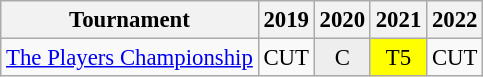<table class="wikitable" style="font-size:95%;text-align:center;">
<tr>
<th>Tournament</th>
<th>2019</th>
<th>2020</th>
<th>2021</th>
<th>2022</th>
</tr>
<tr>
<td align=left><a href='#'>The Players Championship</a></td>
<td>CUT</td>
<td style="background:#eeeeee;">C</td>
<td style="background:yellow;">T5</td>
<td>CUT</td>
</tr>
</table>
